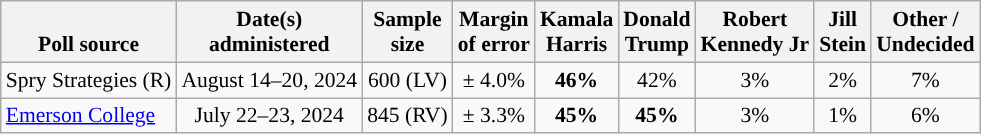<table class="wikitable sortable mw-datatable" style="font-size:90%;text-align:center;line-height:17px">
<tr valign=bottom>
<th>Poll source</th>
<th>Date(s)<br>administered</th>
<th>Sample<br>size</th>
<th>Margin<br>of error</th>
<th class="unsortable">Kamala<br>Harris<br></th>
<th class="unsortable">Donald<br>Trump<br></th>
<th class="unsortable">Robert<br>Kennedy Jr<br></th>
<th class="unsortable">Jill<br>Stein<br></th>
<th class="unsortable">Other /<br>Undecided</th>
</tr>
<tr>
<td style="text-align:left;">Spry Strategies (R)</td>
<td data-sort-value="2024-08-20">August 14–20, 2024</td>
<td>600 (LV)</td>
<td>± 4.0%</td>
<td style="color:black;background-color:"><strong>46%</strong></td>
<td>42%</td>
<td>3%</td>
<td>2%</td>
<td>7%</td>
</tr>
<tr>
<td style="text-align:left;"><a href='#'>Emerson College</a></td>
<td data-sort-value="2024-07-25">July 22–23, 2024</td>
<td>845 (RV)</td>
<td>± 3.3%</td>
<td><strong>45%</strong></td>
<td><strong>45%</strong></td>
<td>3%</td>
<td>1%</td>
<td>6%</td>
</tr>
</table>
